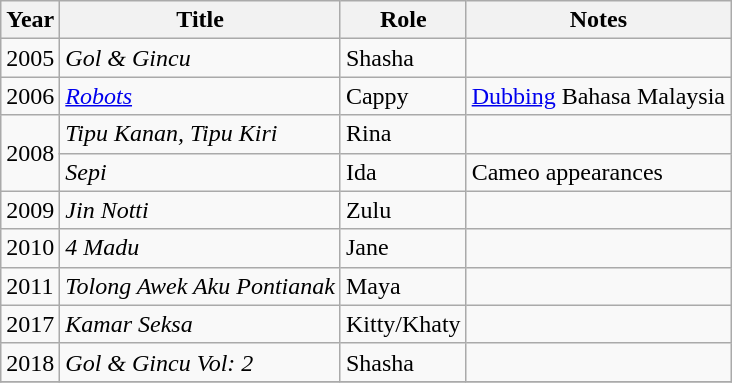<table class="wikitable">
<tr>
<th>Year</th>
<th>Title</th>
<th>Role</th>
<th class="unsortable">Notes</th>
</tr>
<tr>
<td>2005</td>
<td><em>Gol & Gincu</em></td>
<td>Shasha</td>
<td></td>
</tr>
<tr>
<td>2006</td>
<td><em><a href='#'>Robots</a></em></td>
<td>Cappy</td>
<td><a href='#'>Dubbing</a> Bahasa Malaysia</td>
</tr>
<tr>
<td rowspan=2>2008</td>
<td><em>Tipu Kanan, Tipu Kiri</em></td>
<td>Rina</td>
<td></td>
</tr>
<tr>
<td><em>Sepi</em></td>
<td>Ida</td>
<td>Cameo appearances</td>
</tr>
<tr>
<td>2009</td>
<td><em>Jin Notti</em></td>
<td>Zulu</td>
<td></td>
</tr>
<tr>
<td>2010</td>
<td><em>4 Madu</em></td>
<td>Jane</td>
<td></td>
</tr>
<tr>
<td>2011</td>
<td><em>Tolong Awek Aku Pontianak</em></td>
<td>Maya</td>
<td></td>
</tr>
<tr>
<td>2017</td>
<td><em>Kamar Seksa</em></td>
<td>Kitty/Khaty</td>
<td></td>
</tr>
<tr>
<td>2018</td>
<td><em>Gol & Gincu Vol: 2</em></td>
<td>Shasha</td>
<td></td>
</tr>
<tr>
</tr>
</table>
